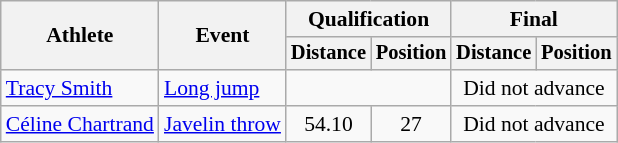<table class=wikitable style="font-size:90%; text-align:center">
<tr>
<th rowspan=2>Athlete</th>
<th rowspan=2>Event</th>
<th colspan=2>Qualification</th>
<th colspan=2>Final</th>
</tr>
<tr style=font-size:95%>
<th>Distance</th>
<th>Position</th>
<th>Distance</th>
<th>Position</th>
</tr>
<tr align=center>
<td align=left><a href='#'>Tracy Smith</a></td>
<td align=left><a href='#'>Long jump</a></td>
<td colspan=2></td>
<td colspan=2>Did not advance</td>
</tr>
<tr align=center>
<td align=left><a href='#'>Céline Chartrand</a></td>
<td align=left><a href='#'>Javelin throw</a></td>
<td>54.10</td>
<td>27</td>
<td colspan=2>Did not advance</td>
</tr>
</table>
